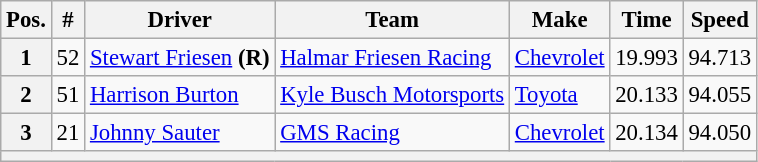<table class="wikitable" style="font-size: 95%;">
<tr>
<th>Pos.</th>
<th>#</th>
<th>Driver</th>
<th>Team</th>
<th>Make</th>
<th>Time</th>
<th>Speed</th>
</tr>
<tr>
<th>1</th>
<td>52</td>
<td><a href='#'>Stewart Friesen</a> <strong>(R)</strong></td>
<td><a href='#'>Halmar Friesen Racing</a></td>
<td><a href='#'>Chevrolet</a></td>
<td>19.993</td>
<td>94.713</td>
</tr>
<tr>
<th>2</th>
<td>51</td>
<td><a href='#'>Harrison Burton</a></td>
<td><a href='#'>Kyle Busch Motorsports</a></td>
<td><a href='#'>Toyota</a></td>
<td>20.133</td>
<td>94.055</td>
</tr>
<tr>
<th>3</th>
<td>21</td>
<td><a href='#'>Johnny Sauter</a></td>
<td><a href='#'>GMS Racing</a></td>
<td><a href='#'>Chevrolet</a></td>
<td>20.134</td>
<td>94.050</td>
</tr>
<tr>
<th colspan="7"></th>
</tr>
</table>
